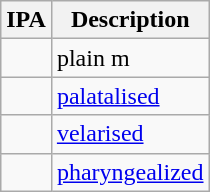<table class="wikitable">
<tr>
<th>IPA</th>
<th>Description</th>
</tr>
<tr>
<td style="font-size:1.714em"></td>
<td>plain m</td>
</tr>
<tr>
<td style="font-size:1.714em"></td>
<td><a href='#'>palatalised</a></td>
</tr>
<tr>
<td style="font-size:1.714em"></td>
<td><a href='#'>velarised</a></td>
</tr>
<tr>
<td style="font-size:1.714em"></td>
<td><a href='#'>pharyngealized</a></td>
</tr>
</table>
